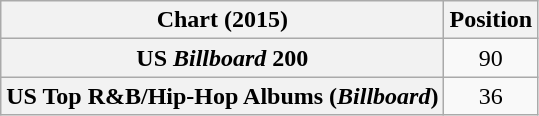<table class="wikitable sortable plainrowheaders" style="text-align:center">
<tr>
<th scope="col">Chart (2015)</th>
<th scope="col">Position</th>
</tr>
<tr>
<th scope="row">US <em>Billboard</em> 200</th>
<td>90</td>
</tr>
<tr>
<th scope="row">US Top R&B/Hip-Hop Albums (<em>Billboard</em>)</th>
<td>36</td>
</tr>
</table>
